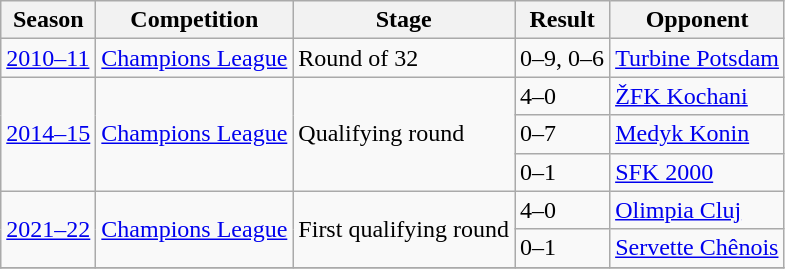<table class="wikitable">
<tr>
<th>Season</th>
<th>Competition</th>
<th>Stage</th>
<th>Result</th>
<th>Opponent</th>
</tr>
<tr>
<td><a href='#'>2010–11</a></td>
<td><a href='#'>Champions League</a></td>
<td>Round of 32</td>
<td>0–9, 0–6</td>
<td> <a href='#'>Turbine Potsdam</a></td>
</tr>
<tr>
<td rowspan=3><a href='#'>2014–15</a></td>
<td rowspan=3><a href='#'>Champions League</a></td>
<td rowspan=3>Qualifying round</td>
<td>4–0</td>
<td> <a href='#'>ŽFK Kochani</a></td>
</tr>
<tr>
<td>0–7</td>
<td> <a href='#'>Medyk Konin</a></td>
</tr>
<tr>
<td>0–1</td>
<td> <a href='#'>SFK 2000</a></td>
</tr>
<tr>
<td rowspan=2><a href='#'>2021–22</a></td>
<td rowspan=2><a href='#'>Champions League</a></td>
<td rowspan=2>First qualifying round</td>
<td>4–0</td>
<td> <a href='#'>Olimpia Cluj</a></td>
</tr>
<tr>
<td>0–1</td>
<td> <a href='#'>Servette Chênois</a></td>
</tr>
<tr>
</tr>
</table>
